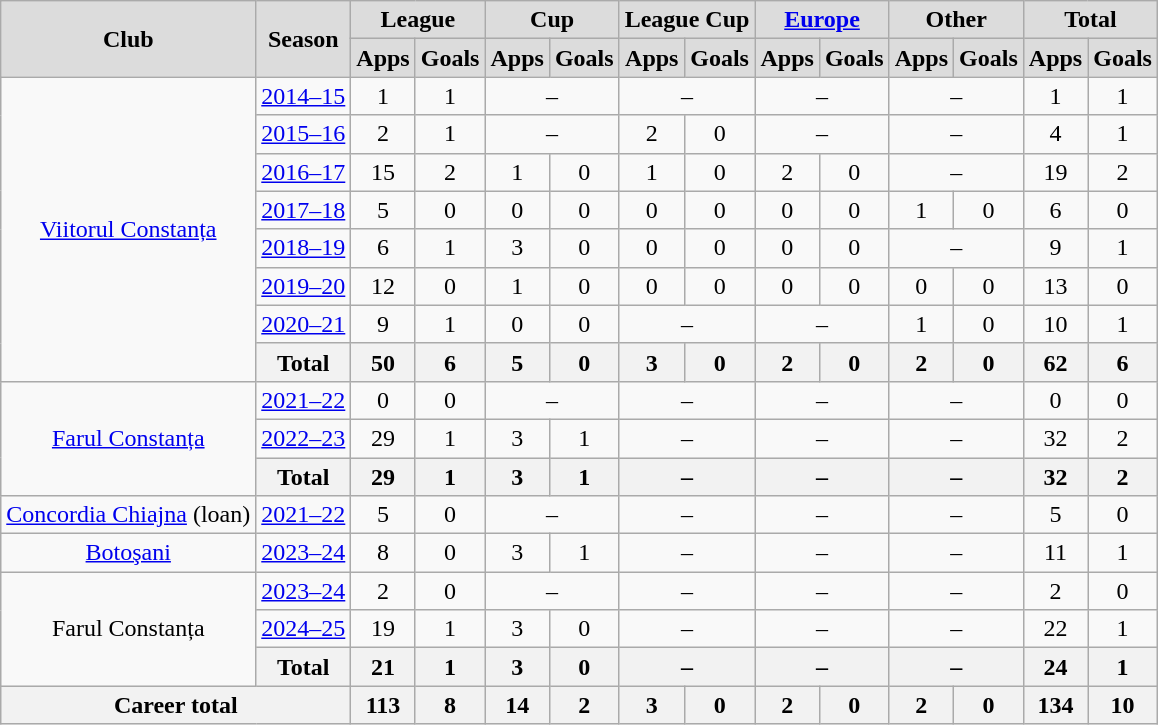<table class="wikitable" style="text-align:center">
<tr>
<th style="background: #DCDCDC; text-align: center" rowspan="2"><strong>Club</strong></th>
<th style="background: #DCDCDC; text-align: center" rowspan="2"><strong>Season</strong></th>
<th style="background: #DCDCDC; text-align: center" colspan="2"><strong>League</strong></th>
<th style="background: #DCDCDC; text-align: center" colspan="2"><strong>Cup</strong></th>
<th style="background: #DCDCDC; text-align: center" colspan="2"><strong>League Cup</strong></th>
<th style="background: #DCDCDC; text-align: center" colspan="2"><a href='#'>Europe</a></th>
<th style="background: #DCDCDC; text-align: center" colspan="2"><strong>Other</strong></th>
<th style="background: #DCDCDC; text-align: center" colspan="3"><strong>Total</strong></th>
</tr>
<tr>
<th style="background:#dcdcdc; text-align:center;">Apps</th>
<th style="background:#dcdcdc; text-align:center;">Goals</th>
<th style="background:#dcdcdc; text-align:center;">Apps</th>
<th style="background:#dcdcdc; text-align:center;">Goals</th>
<th style="background:#dcdcdc; text-align:center;">Apps</th>
<th style="background:#dcdcdc; text-align:center;">Goals</th>
<th style="background:#dcdcdc; text-align:center;">Apps</th>
<th style="background:#dcdcdc; text-align:center;">Goals</th>
<th style="background:#dcdcdc; text-align:center;">Apps</th>
<th style="background:#dcdcdc; text-align:center;">Goals</th>
<th style="background:#dcdcdc; text-align:center;">Apps</th>
<th style="background:#dcdcdc; text-align:center;">Goals</th>
</tr>
<tr>
<td rowspan="8"><a href='#'>Viitorul Constanța</a></td>
<td><a href='#'>2014–15</a></td>
<td>1</td>
<td>1</td>
<td rowspan=1 colspan="2">–</td>
<td rowspan=1 colspan="2">–</td>
<td rowspan=1 colspan="2">–</td>
<td rowspan=1 colspan="2">–</td>
<td>1</td>
<td>1</td>
</tr>
<tr>
<td><a href='#'>2015–16</a></td>
<td>2</td>
<td>1</td>
<td rowspan=1 colspan="2">–</td>
<td>2</td>
<td>0</td>
<td rowspan=1 colspan="2">–</td>
<td rowspan=1 colspan="2">–</td>
<td>4</td>
<td>1</td>
</tr>
<tr>
<td><a href='#'>2016–17</a></td>
<td>15</td>
<td>2</td>
<td>1</td>
<td>0</td>
<td>1</td>
<td>0</td>
<td>2</td>
<td>0</td>
<td rowspan=1 colspan="2">–</td>
<td>19</td>
<td>2</td>
</tr>
<tr>
<td><a href='#'>2017–18</a></td>
<td>5</td>
<td>0</td>
<td>0</td>
<td>0</td>
<td>0</td>
<td>0</td>
<td>0</td>
<td>0</td>
<td>1</td>
<td>0</td>
<td>6</td>
<td>0</td>
</tr>
<tr>
<td><a href='#'>2018–19</a></td>
<td>6</td>
<td>1</td>
<td>3</td>
<td>0</td>
<td>0</td>
<td>0</td>
<td>0</td>
<td>0</td>
<td rowspan=1 colspan="2">–</td>
<td>9</td>
<td>1</td>
</tr>
<tr>
<td><a href='#'>2019–20</a></td>
<td>12</td>
<td>0</td>
<td>1</td>
<td>0</td>
<td>0</td>
<td>0</td>
<td>0</td>
<td>0</td>
<td>0</td>
<td>0</td>
<td>13</td>
<td>0</td>
</tr>
<tr>
<td><a href='#'>2020–21</a></td>
<td>9</td>
<td>1</td>
<td>0</td>
<td>0</td>
<td colspan="2">–</td>
<td colspan="2">–</td>
<td>1</td>
<td>0</td>
<td>10</td>
<td>1</td>
</tr>
<tr>
<th>Total</th>
<th>50</th>
<th>6</th>
<th>5</th>
<th>0</th>
<th>3</th>
<th>0</th>
<th>2</th>
<th>0</th>
<th>2</th>
<th>0</th>
<th>62</th>
<th>6</th>
</tr>
<tr>
<td rowspan="3"><a href='#'>Farul Constanța</a></td>
<td><a href='#'>2021–22</a></td>
<td>0</td>
<td>0</td>
<td rowspan=1 colspan="2">–</td>
<td rowspan=1 colspan="2">–</td>
<td rowspan=1 colspan="2">–</td>
<td rowspan=1 colspan="2">–</td>
<td>0</td>
<td>0</td>
</tr>
<tr>
<td><a href='#'>2022–23</a></td>
<td>29</td>
<td>1</td>
<td>3</td>
<td>1</td>
<td colspan="2" rowspan="1">–</td>
<td rowspan=1 colspan="2">–</td>
<td rowspan=1 colspan="2">–</td>
<td>32</td>
<td>2</td>
</tr>
<tr>
<th>Total</th>
<th>29</th>
<th>1</th>
<th>3</th>
<th>1</th>
<th colspan="2" rowspan="1">–</th>
<th colspan="2" rowspan="1">–</th>
<th colspan="2" rowspan="1">–</th>
<th>32</th>
<th>2</th>
</tr>
<tr>
<td><a href='#'>Concordia Chiajna</a> (loan)</td>
<td><a href='#'>2021–22</a></td>
<td>5</td>
<td>0</td>
<td rowspan=1 colspan="2">–</td>
<td rowspan=1 colspan="2">–</td>
<td rowspan=1 colspan="2">–</td>
<td rowspan=1 colspan="2">–</td>
<td>5</td>
<td>0</td>
</tr>
<tr>
<td><a href='#'>Botoşani</a></td>
<td><a href='#'>2023–24</a></td>
<td>8</td>
<td>0</td>
<td>3</td>
<td>1</td>
<td colspan="2" rowspan="1">–</td>
<td rowspan=1 colspan="2">–</td>
<td rowspan=1 colspan="2">–</td>
<td>11</td>
<td>1</td>
</tr>
<tr>
<td rowspan="3">Farul Constanța</td>
<td><a href='#'>2023–24</a></td>
<td>2</td>
<td>0</td>
<td colspan="2" rowspan="1">–</td>
<td colspan="2" rowspan="1">–</td>
<td rowspan=1 colspan="2">–</td>
<td rowspan=1 colspan="2">–</td>
<td>2</td>
<td>0</td>
</tr>
<tr>
<td><a href='#'>2024–25</a></td>
<td>19</td>
<td>1</td>
<td>3</td>
<td>0</td>
<td colspan="2" rowspan="1">–</td>
<td rowspan=1 colspan="2">–</td>
<td rowspan=1 colspan="2">–</td>
<td>22</td>
<td>1</td>
</tr>
<tr>
<th>Total</th>
<th>21</th>
<th>1</th>
<th>3</th>
<th>0</th>
<th colspan="2" rowspan="1">–</th>
<th colspan="2" rowspan="1">–</th>
<th colspan="2" rowspan="1">–</th>
<th>24</th>
<th>1</th>
</tr>
<tr>
<th colspan="2">Career total</th>
<th>113</th>
<th>8</th>
<th>14</th>
<th>2</th>
<th>3</th>
<th>0</th>
<th>2</th>
<th>0</th>
<th>2</th>
<th>0</th>
<th>134</th>
<th>10</th>
</tr>
</table>
